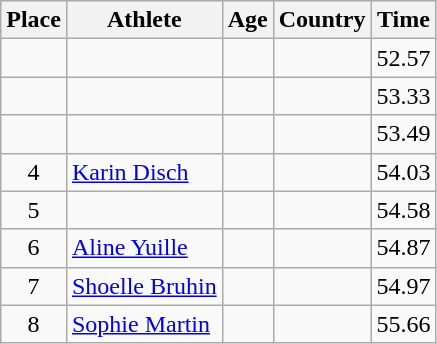<table class="wikitable mw-datatable sortable">
<tr>
<th>Place</th>
<th>Athlete</th>
<th>Age</th>
<th>Country</th>
<th>Time</th>
</tr>
<tr>
<td align=center></td>
<td></td>
<td></td>
<td></td>
<td>52.57</td>
</tr>
<tr>
<td align=center></td>
<td></td>
<td></td>
<td></td>
<td>53.33</td>
</tr>
<tr>
<td align=center></td>
<td></td>
<td></td>
<td></td>
<td>53.49</td>
</tr>
<tr>
<td align=center>4</td>
<td><a href='#'>Karin Disch</a></td>
<td></td>
<td></td>
<td>54.03</td>
</tr>
<tr>
<td align=center>5</td>
<td></td>
<td></td>
<td></td>
<td>54.58</td>
</tr>
<tr>
<td align=center>6</td>
<td><a href='#'>Aline Yuille</a></td>
<td></td>
<td></td>
<td>54.87</td>
</tr>
<tr>
<td align=center>7</td>
<td><a href='#'>Shoelle Bruhin</a></td>
<td></td>
<td></td>
<td>54.97</td>
</tr>
<tr>
<td align=center>8</td>
<td><a href='#'>Sophie Martin</a></td>
<td></td>
<td></td>
<td>55.66</td>
</tr>
</table>
